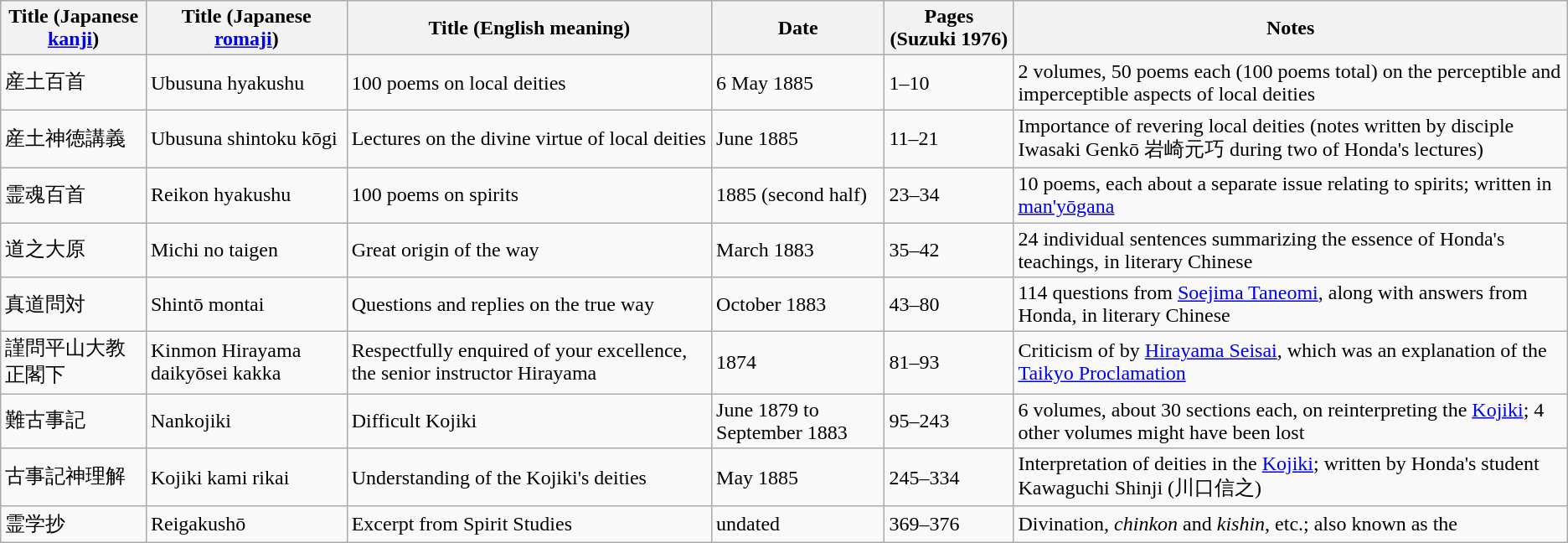<table class="wikitable sortable">
<tr>
<th>Title (Japanese <a href='#'>kanji</a>)</th>
<th>Title (Japanese <a href='#'>romaji</a>)</th>
<th>Title (English meaning)</th>
<th>Date</th>
<th>Pages (Suzuki 1976)</th>
<th>Notes</th>
</tr>
<tr>
<td>産土百首</td>
<td>Ubusuna hyakushu</td>
<td>100 poems on local deities</td>
<td>6 May 1885</td>
<td>1–10</td>
<td>2 volumes, 50 poems each (100 poems total) on the perceptible and imperceptible aspects of local deities</td>
</tr>
<tr>
<td>産土神徳講義</td>
<td>Ubusuna shintoku kōgi</td>
<td>Lectures on the divine virtue of local deities</td>
<td>June 1885</td>
<td>11–21</td>
<td>Importance of revering local deities (notes written by disciple Iwasaki Genkō 岩崎元巧 during two of Honda's lectures)</td>
</tr>
<tr>
<td>霊魂百首</td>
<td>Reikon hyakushu</td>
<td>100 poems on spirits</td>
<td>1885 (second half)</td>
<td>23–34</td>
<td>10 poems, each about a separate issue relating to spirits; written in <a href='#'>man'yōgana</a></td>
</tr>
<tr>
<td>道之大原</td>
<td>Michi no taigen</td>
<td>Great origin of the way</td>
<td>March 1883</td>
<td>35–42</td>
<td>24 individual sentences summarizing the essence of Honda's teachings, in literary Chinese</td>
</tr>
<tr>
<td>真道問対</td>
<td>Shintō montai</td>
<td>Questions and replies on the true way</td>
<td>October 1883</td>
<td>43–80</td>
<td>114 questions from <a href='#'>Soejima Taneomi</a>, along with answers from Honda, in literary Chinese</td>
</tr>
<tr>
<td>謹問平山大教正閣下</td>
<td>Kinmon Hirayama daikyōsei kakka</td>
<td>Respectfully enquired of your excellence, the senior instructor Hirayama</td>
<td>1874</td>
<td>81–93</td>
<td>Criticism of  by <a href='#'>Hirayama Seisai</a>, which was an explanation of the <a href='#'>Taikyo Proclamation</a></td>
</tr>
<tr>
<td>難古事記</td>
<td>Nankojiki</td>
<td>Difficult Kojiki</td>
<td>June 1879 to September 1883</td>
<td>95–243</td>
<td>6 volumes, about 30 sections each, on reinterpreting the <a href='#'>Kojiki</a>; 4 other volumes might have been lost</td>
</tr>
<tr>
<td>古事記神理解</td>
<td>Kojiki kami rikai</td>
<td>Understanding of the Kojiki's deities</td>
<td>May 1885</td>
<td>245–334</td>
<td>Interpretation of deities in the <a href='#'>Kojiki</a>; written by Honda's student Kawaguchi Shinji (川口信之)</td>
</tr>
<tr>
<td>霊学抄</td>
<td>Reigakushō</td>
<td>Excerpt from Spirit Studies</td>
<td>undated</td>
<td>369–376</td>
<td>Divination, <em>chinkon</em> and <em>kishin</em>, etc.; also known as the </td>
</tr>
</table>
